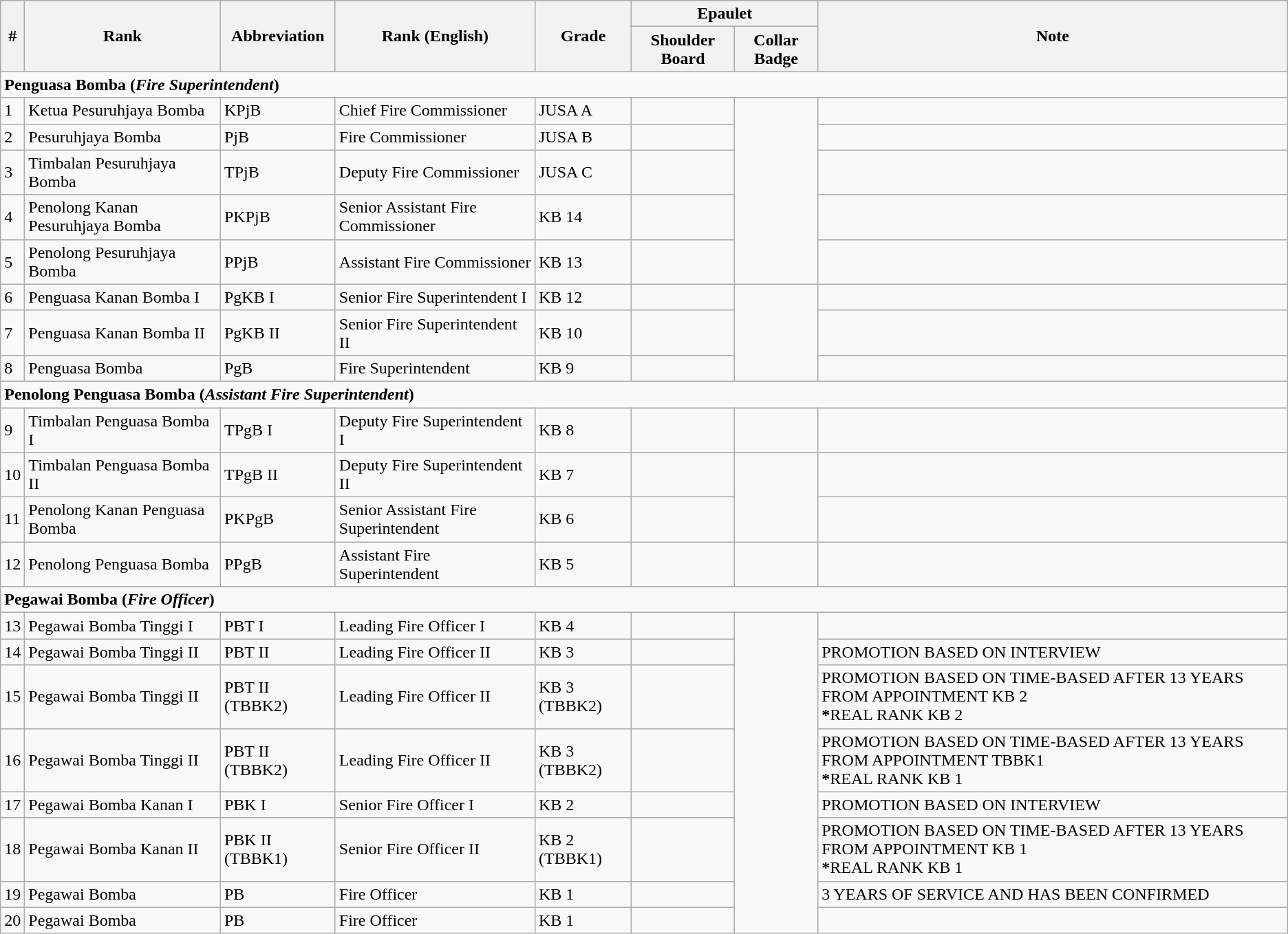<table class="wikitable">
<tr>
<th rowspan="2"><strong>#</strong></th>
<th rowspan="2"><strong>Rank</strong></th>
<th rowspan="2"><strong>Abbreviation</strong></th>
<th rowspan="2"><strong>Rank (English)</strong></th>
<th rowspan="2"><strong>Grade</strong></th>
<th colspan="2"><strong>Epaulet</strong></th>
<th rowspan="2">Note</th>
</tr>
<tr>
<th><strong>Shoulder Board</strong></th>
<th><strong>Collar Badge</strong></th>
</tr>
<tr>
<td colspan="8"><strong>Penguasa Bomba (<em>Fire Superintendent</em>)</strong></td>
</tr>
<tr>
<td>1</td>
<td>Ketua Pesuruhjaya Bomba</td>
<td>KPjB</td>
<td>Chief Fire Commissioner</td>
<td>JUSA A</td>
<td></td>
<td rowspan="5"></td>
<td></td>
</tr>
<tr>
<td>2</td>
<td>Pesuruhjaya Bomba</td>
<td>PjB</td>
<td>Fire Commissioner</td>
<td>JUSA B</td>
<td></td>
<td></td>
</tr>
<tr>
<td>3</td>
<td>Timbalan Pesuruhjaya Bomba</td>
<td>TPjB</td>
<td>Deputy Fire Commissioner</td>
<td>JUSA C</td>
<td></td>
<td></td>
</tr>
<tr>
<td>4</td>
<td>Penolong Kanan Pesuruhjaya Bomba</td>
<td>PKPjB</td>
<td>Senior Assistant Fire Commissioner</td>
<td>KB 14</td>
<td></td>
<td></td>
</tr>
<tr>
<td>5</td>
<td>Penolong Pesuruhjaya Bomba</td>
<td>PPjB</td>
<td>Assistant Fire Commissioner</td>
<td>KB 13</td>
<td></td>
<td></td>
</tr>
<tr>
<td>6</td>
<td>Penguasa Kanan Bomba I</td>
<td>PgKB I</td>
<td>Senior Fire Superintendent I</td>
<td>KB 12</td>
<td></td>
<td rowspan="3"></td>
<td></td>
</tr>
<tr>
<td>7</td>
<td>Penguasa Kanan Bomba II</td>
<td>PgKB II</td>
<td>Senior Fire Superintendent II</td>
<td>KB 10</td>
<td></td>
<td></td>
</tr>
<tr>
<td>8</td>
<td>Penguasa Bomba</td>
<td>PgB</td>
<td>Fire Superintendent</td>
<td>KB 9</td>
<td></td>
<td></td>
</tr>
<tr>
<td colspan="8"><strong>Penolong Penguasa Bomba (<em>Assistant Fire Superintendent</em>)</strong></td>
</tr>
<tr>
<td>9</td>
<td>Timbalan Penguasa Bomba I</td>
<td>TPgB I</td>
<td>Deputy Fire Superintendent I</td>
<td>KB 8</td>
<td></td>
<td></td>
<td></td>
</tr>
<tr>
<td>10</td>
<td>Timbalan Penguasa Bomba II</td>
<td>TPgB II</td>
<td>Deputy Fire Superintendent II</td>
<td>KB 7</td>
<td></td>
<td rowspan="2"></td>
<td></td>
</tr>
<tr>
<td>11</td>
<td>Penolong Kanan Penguasa Bomba</td>
<td>PKPgB</td>
<td>Senior Assistant Fire Superintendent</td>
<td>KB 6</td>
<td></td>
<td></td>
</tr>
<tr>
<td>12</td>
<td>Penolong Penguasa Bomba</td>
<td>PPgB</td>
<td>Assistant Fire Superintendent</td>
<td>KB 5</td>
<td></td>
<td></td>
<td></td>
</tr>
<tr>
<td colspan="8"><strong>Pegawai Bomba (<em>Fire Officer</em>)</strong></td>
</tr>
<tr>
<td>13</td>
<td>Pegawai Bomba Tinggi I</td>
<td>PBT I</td>
<td>Leading Fire Officer I</td>
<td>KB 4</td>
<td></td>
<td rowspan="8"></td>
<td></td>
</tr>
<tr>
<td>14</td>
<td>Pegawai Bomba Tinggi II</td>
<td>PBT II</td>
<td>Leading Fire Officer II</td>
<td>KB 3</td>
<td></td>
<td>PROMOTION BASED ON INTERVIEW</td>
</tr>
<tr>
<td>15</td>
<td>Pegawai Bomba Tinggi II</td>
<td>PBT II<br>(TBBK2)</td>
<td>Leading Fire Officer II</td>
<td>KB 3 (TBBK2)</td>
<td></td>
<td>PROMOTION BASED ON TIME-BASED  AFTER 13 YEARS FROM APPOINTMENT KB 2<br><strong>*</strong>REAL RANK KB 2</td>
</tr>
<tr>
<td>16</td>
<td>Pegawai Bomba Tinggi II</td>
<td>PBT II<br>(TBBK2)</td>
<td>Leading Fire Officer II</td>
<td>KB 3  (TBBK2)</td>
<td></td>
<td>PROMOTION BASED ON TIME-BASED  AFTER 13 YEARS FROM APPOINTMENT TBBK1<br><strong>*</strong>REAL RANK KB 1</td>
</tr>
<tr>
<td>17</td>
<td>Pegawai Bomba Kanan I</td>
<td>PBK I</td>
<td>Senior Fire Officer I</td>
<td>KB 2</td>
<td></td>
<td>PROMOTION BASED ON INTERVIEW</td>
</tr>
<tr>
<td>18</td>
<td>Pegawai Bomba Kanan II</td>
<td>PBK II (TBBK1)</td>
<td>Senior Fire Officer II</td>
<td>KB 2 (TBBK1)</td>
<td></td>
<td>PROMOTION BASED ON TIME-BASED  AFTER 13 YEARS FROM APPOINTMENT KB 1<br><strong>*</strong>REAL RANK KB 1</td>
</tr>
<tr>
<td>19</td>
<td>Pegawai Bomba</td>
<td>PB</td>
<td>Fire Officer</td>
<td>KB 1</td>
<td></td>
<td>3 YEARS OF SERVICE AND HAS BEEN CONFIRMED</td>
</tr>
<tr>
<td>20</td>
<td>Pegawai Bomba</td>
<td>PB</td>
<td>Fire Officer</td>
<td>KB 1</td>
<td></td>
<td></td>
</tr>
</table>
